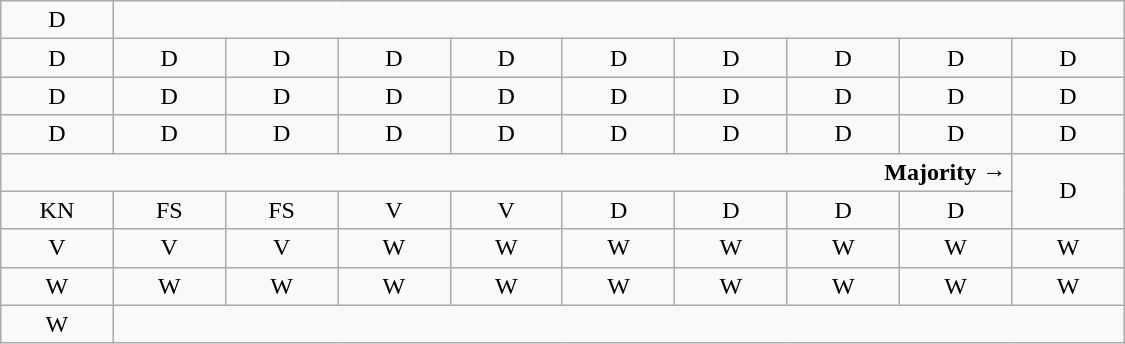<table class="wikitable" style="text-align:center" width=750px>
<tr>
<td>D</td>
<td colspan=9> </td>
</tr>
<tr>
<td width=50px >D</td>
<td width=50px >D</td>
<td width=50px >D</td>
<td width=50px >D</td>
<td width=50px >D</td>
<td width=50px >D</td>
<td width=50px >D</td>
<td width=50px >D</td>
<td width=50px >D</td>
<td width=50px >D</td>
</tr>
<tr>
<td>D</td>
<td>D</td>
<td>D</td>
<td>D</td>
<td>D</td>
<td>D</td>
<td>D</td>
<td>D</td>
<td>D</td>
<td>D</td>
</tr>
<tr>
<td>D</td>
<td>D</td>
<td>D</td>
<td>D</td>
<td>D</td>
<td>D<br></td>
<td>D<br></td>
<td>D<br></td>
<td>D<br></td>
<td>D<br></td>
</tr>
<tr>
<td colspan=9 align=right><strong>Majority →</strong></td>
<td rowspan=2 >D<br></td>
</tr>
<tr>
<td>KN<br></td>
<td>FS</td>
<td>FS</td>
<td>V<br></td>
<td>V<br></td>
<td>D<br></td>
<td>D<br></td>
<td>D<br></td>
<td>D<br></td>
</tr>
<tr>
<td>V<br></td>
<td>V<br></td>
<td>V<br></td>
<td>W<br></td>
<td>W<br></td>
<td>W<br></td>
<td>W<br></td>
<td>W</td>
<td>W</td>
<td>W</td>
</tr>
<tr>
<td>W</td>
<td>W</td>
<td>W</td>
<td>W</td>
<td>W</td>
<td>W</td>
<td>W</td>
<td>W</td>
<td>W</td>
<td>W</td>
</tr>
<tr>
<td>W</td>
<td colspan=9> </td>
</tr>
</table>
